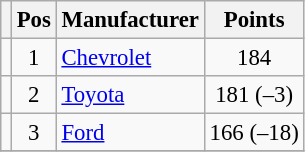<table class="wikitable" style="font-size: 95%;">
<tr>
<th></th>
<th>Pos</th>
<th>Manufacturer</th>
<th>Points</th>
</tr>
<tr>
<td align="left"></td>
<td style="text-align:center;">1</td>
<td><a href='#'>Chevrolet</a></td>
<td style="text-align:center;">184</td>
</tr>
<tr>
<td align="left"></td>
<td style="text-align:center;">2</td>
<td><a href='#'>Toyota</a></td>
<td style="text-align:center;">181 (–3)</td>
</tr>
<tr>
<td align="left"></td>
<td style="text-align:center;">3</td>
<td><a href='#'>Ford</a></td>
<td style="text-align:center;">166 (–18)</td>
</tr>
<tr class="sortbottom">
</tr>
</table>
